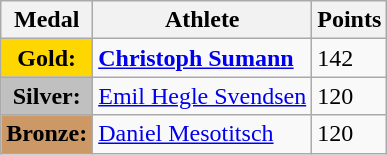<table class="wikitable">
<tr>
<th><strong>Medal</strong></th>
<th><strong>Athlete</strong></th>
<th><strong>Points</strong></th>
</tr>
<tr>
<td style="text-align:center;background-color:gold;"><strong>Gold:</strong></td>
<td> <strong><a href='#'>Christoph Sumann</a></strong></td>
<td>142</td>
</tr>
<tr>
<td style="text-align:center;background-color:silver;"><strong>Silver:</strong></td>
<td> <a href='#'>Emil Hegle Svendsen</a></td>
<td>120</td>
</tr>
<tr>
<td style="text-align:center;background-color:#CC9966;"><strong>Bronze:</strong></td>
<td> <a href='#'>Daniel Mesotitsch</a></td>
<td>120</td>
</tr>
</table>
